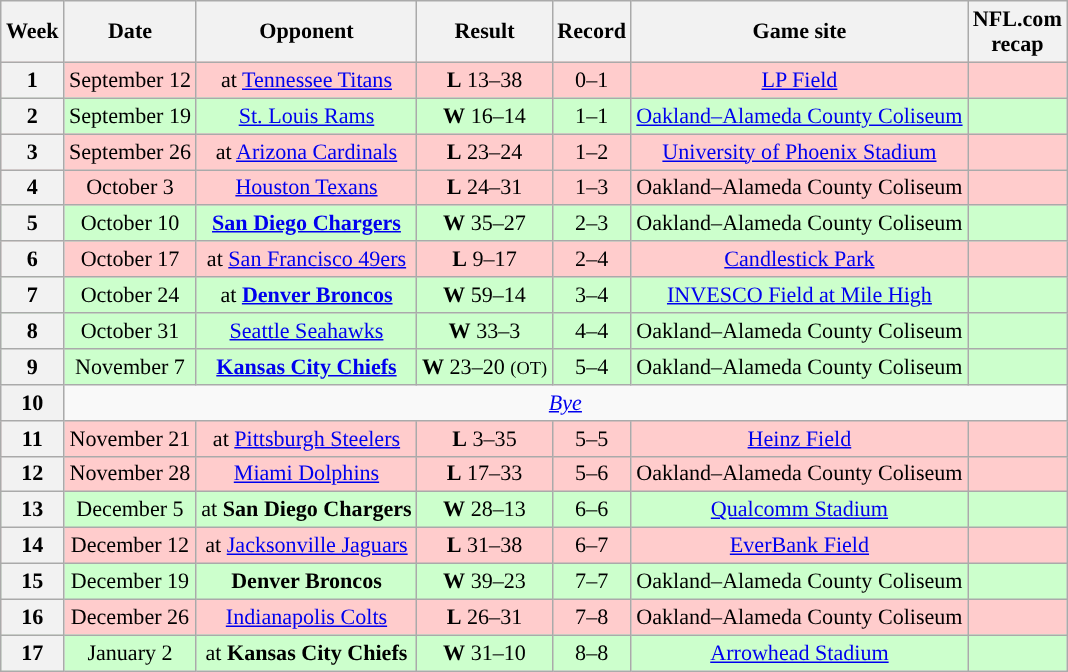<table class="wikitable" align="center" style="font-size: 92%">
<tr>
<th +>Week</th>
<th +>Date</th>
<th +>Opponent</th>
<th +>Result</th>
<th +>Record</th>
<th +>Game site</th>
<th +>NFL.com<br>recap</th>
</tr>
<tr style="background:#fcc;">
<th>1</th>
<td style="text-align:center;">September 12</td>
<td style="text-align:center;">at <a href='#'>Tennessee Titans</a></td>
<td style="text-align:center;"><strong>L</strong> 13–38</td>
<td style="text-align:center;">0–1</td>
<td style="text-align:center;"><a href='#'>LP Field</a></td>
<td style="text-align:center;"></td>
</tr>
<tr style="background:#cfc;">
<th>2</th>
<td style="text-align:center;">September 19</td>
<td style="text-align:center;"><a href='#'>St. Louis Rams</a></td>
<td style="text-align:center;"><strong>W</strong> 16–14</td>
<td style="text-align:center;">1–1</td>
<td style="text-align:center;"><a href='#'>Oakland–Alameda County Coliseum</a></td>
<td style="text-align:center;"></td>
</tr>
<tr style="background:#fcc;">
<th>3</th>
<td style="text-align:center;">September 26</td>
<td style="text-align:center;">at <a href='#'>Arizona Cardinals</a></td>
<td style="text-align:center;"><strong>L</strong> 23–24</td>
<td style="text-align:center;">1–2</td>
<td style="text-align:center;"><a href='#'>University of Phoenix Stadium</a></td>
<td style="text-align:center;"></td>
</tr>
<tr style="background:#fcc;">
<th>4</th>
<td style="text-align:center;">October 3</td>
<td style="text-align:center;"><a href='#'>Houston Texans</a></td>
<td style="text-align:center;"><strong>L</strong> 24–31</td>
<td style="text-align:center;">1–3</td>
<td style="text-align:center;">Oakland–Alameda County Coliseum</td>
<td style="text-align:center;"></td>
</tr>
<tr style="background:#cfc;">
<th>5</th>
<td style="text-align:center;">October 10</td>
<td style="text-align:center;"><strong><a href='#'>San Diego Chargers</a></strong></td>
<td style="text-align:center;"><strong>W</strong> 35–27</td>
<td style="text-align:center;">2–3</td>
<td style="text-align:center;">Oakland–Alameda County Coliseum</td>
<td style="text-align:center;"></td>
</tr>
<tr style="background:#fcc;">
<th>6</th>
<td style="text-align:center;">October 17</td>
<td style="text-align:center;">at <a href='#'>San Francisco 49ers</a></td>
<td style="text-align:center;"><strong>L</strong> 9–17</td>
<td style="text-align:center;">2–4</td>
<td style="text-align:center;"><a href='#'>Candlestick Park</a></td>
<td style="text-align:center;"></td>
</tr>
<tr style="background:#cfc;">
<th>7</th>
<td style="text-align:center;">October 24</td>
<td style="text-align:center;">at <strong><a href='#'>Denver Broncos</a></strong></td>
<td style="text-align:center;"><strong>W</strong> 59–14</td>
<td style="text-align:center;">3–4</td>
<td style="text-align:center;"><a href='#'>INVESCO Field at Mile High</a></td>
<td style="text-align:center;"></td>
</tr>
<tr style="background:#cfc;">
<th>8</th>
<td style="text-align:center;">October 31</td>
<td style="text-align:center;"><a href='#'>Seattle Seahawks</a></td>
<td style="text-align:center;"><strong>W</strong> 33–3</td>
<td style="text-align:center;">4–4</td>
<td style="text-align:center;">Oakland–Alameda County Coliseum</td>
<td style="text-align:center;"></td>
</tr>
<tr style="background:#cfc;">
<th>9</th>
<td style="text-align:center;">November 7</td>
<td style="text-align:center;"><strong><a href='#'>Kansas City Chiefs</a></strong></td>
<td style="text-align:center;"><strong>W</strong> 23–20 <small>(OT)</small></td>
<td style="text-align:center;">5–4</td>
<td style="text-align:center;">Oakland–Alameda County Coliseum</td>
<td style="text-align:center;"></td>
</tr>
<tr>
<th>10</th>
<td colspan="8" style="text-align:center;"><em><a href='#'>Bye</a></em></td>
</tr>
<tr style="background:#fcc;">
<th>11</th>
<td style="text-align:center;">November 21</td>
<td style="text-align:center;">at <a href='#'>Pittsburgh Steelers</a></td>
<td style="text-align:center;"><strong>L</strong> 3–35</td>
<td style="text-align:center;">5–5</td>
<td style="text-align:center;"><a href='#'>Heinz Field</a></td>
<td style="text-align:center;"></td>
</tr>
<tr style="background:#fcc;">
<th>12</th>
<td style="text-align:center;">November 28</td>
<td style="text-align:center;"><a href='#'>Miami Dolphins</a></td>
<td style="text-align:center;"><strong>L</strong> 17–33</td>
<td style="text-align:center;">5–6</td>
<td style="text-align:center;">Oakland–Alameda County Coliseum</td>
<td style="text-align:center;"></td>
</tr>
<tr style="background:#cfc;">
<th>13</th>
<td style="text-align:center;">December 5</td>
<td style="text-align:center;">at <strong>San Diego Chargers</strong></td>
<td style="text-align:center;"><strong>W</strong> 28–13</td>
<td style="text-align:center;">6–6</td>
<td style="text-align:center;"><a href='#'>Qualcomm Stadium</a></td>
<td style="text-align:center;"></td>
</tr>
<tr style="background:#fcc;">
<th>14</th>
<td style="text-align:center;">December 12</td>
<td style="text-align:center;">at <a href='#'>Jacksonville Jaguars</a></td>
<td style="text-align:center;"><strong>L</strong> 31–38</td>
<td style="text-align:center;">6–7</td>
<td style="text-align:center;"><a href='#'>EverBank Field</a></td>
<td style="text-align:center;"></td>
</tr>
<tr style="background:#cfc;">
<th>15</th>
<td style="text-align:center;">December 19</td>
<td style="text-align:center;"><strong>Denver Broncos</strong></td>
<td style="text-align:center;"><strong>W</strong> 39–23</td>
<td style="text-align:center;">7–7</td>
<td style="text-align:center;">Oakland–Alameda County Coliseum</td>
<td style="text-align:center;"></td>
</tr>
<tr style="background:#fcc;">
<th>16</th>
<td style="text-align:center;">December 26</td>
<td style="text-align:center;"><a href='#'>Indianapolis Colts</a></td>
<td style="text-align:center;"><strong>L</strong> 26–31</td>
<td style="text-align:center;">7–8</td>
<td style="text-align:center;">Oakland–Alameda County Coliseum</td>
<td style="text-align:center;"></td>
</tr>
<tr style="background:#cfc;">
<th>17</th>
<td style="text-align:center;">January 2</td>
<td style="text-align:center;">at <strong>Kansas City Chiefs</strong></td>
<td style="text-align:center;"><strong>W</strong> 31–10</td>
<td style="text-align:center;">8–8</td>
<td style="text-align:center;"><a href='#'>Arrowhead Stadium</a></td>
<td style="text-align:center;"></td>
</tr>
</table>
